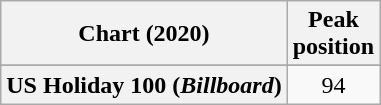<table class="wikitable sortable plainrowheaders" style="text-align:center">
<tr>
<th scope="col">Chart (2020)</th>
<th scope="col">Peak<br>position</th>
</tr>
<tr>
</tr>
<tr>
<th scope="row">US Holiday 100 (<em>Billboard</em>)</th>
<td style="text-align:center;">94</td>
</tr>
</table>
